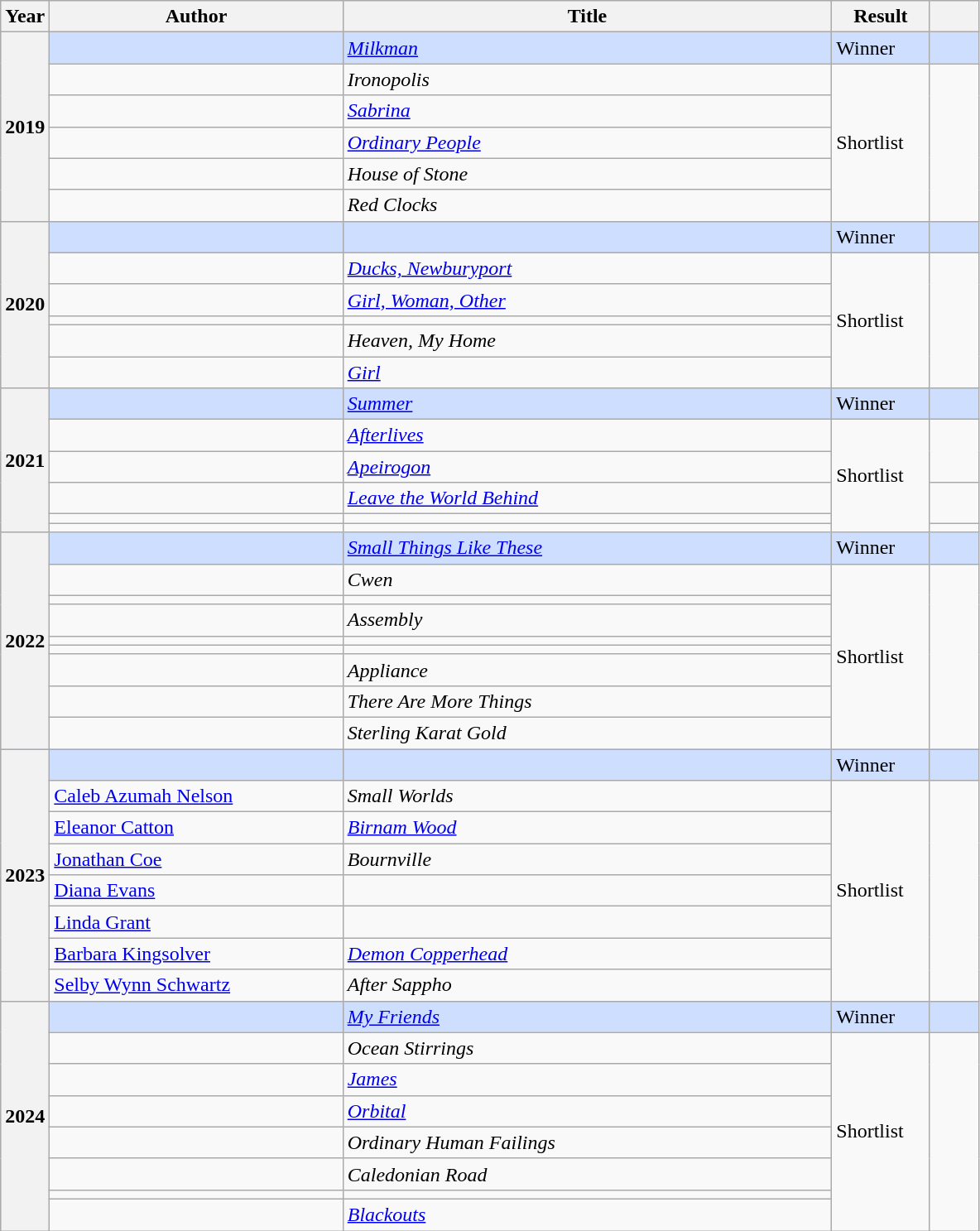<table class="wikitable sortable mw-collapsible">
<tr>
<th scope="col" width="5%">Year</th>
<th scope="col" width="30%">Author</th>
<th scope="col" width="50%">Title</th>
<th scope="col" width="10%">Result</th>
<th scope="col" width="5%"></th>
</tr>
<tr style="background:#cddeff">
<th rowspan="6">2019</th>
<td></td>
<td><em><a href='#'>Milkman</a></em></td>
<td>Winner</td>
<td></td>
</tr>
<tr>
<td></td>
<td><em>Ironopolis</em></td>
<td rowspan="5">Shortlist</td>
<td rowspan="5"></td>
</tr>
<tr>
<td></td>
<td><em><a href='#'>Sabrina</a></em></td>
</tr>
<tr>
<td></td>
<td><em><a href='#'>Ordinary People</a></em></td>
</tr>
<tr>
<td></td>
<td><em>House of Stone</em></td>
</tr>
<tr>
<td></td>
<td><em>Red Clocks</em></td>
</tr>
<tr style="background:#cddeff">
<th rowspan="6">2020</th>
<td></td>
<td><em></em></td>
<td>Winner</td>
<td></td>
</tr>
<tr>
<td></td>
<td><em><a href='#'>Ducks, Newburyport</a></em></td>
<td rowspan="5">Shortlist</td>
<td rowspan="5"></td>
</tr>
<tr>
<td></td>
<td><em><a href='#'>Girl, Woman, Other</a></em></td>
</tr>
<tr>
<td></td>
<td></td>
</tr>
<tr>
<td></td>
<td><em>Heaven, My Home</em></td>
</tr>
<tr>
<td></td>
<td><em><a href='#'>Girl</a></em></td>
</tr>
<tr style="background:#cddeff">
<th rowspan="6">2021</th>
<td></td>
<td><em><a href='#'>Summer</a></em></td>
<td>Winner</td>
<td></td>
</tr>
<tr>
<td></td>
<td><em><a href='#'>Afterlives</a></em></td>
<td rowspan="5">Shortlist</td>
<td rowspan="2"></td>
</tr>
<tr>
<td></td>
<td><em><a href='#'>Apeirogon</a></em></td>
</tr>
<tr>
<td></td>
<td><em><a href='#'>Leave the World Behind</a></em></td>
<td rowspan="2"></td>
</tr>
<tr>
<td></td>
<td></td>
</tr>
<tr>
<td></td>
<td></td>
<td></td>
</tr>
<tr style="background:#cddeff">
<th rowspan="9">2022</th>
<td></td>
<td><em><a href='#'>Small Things Like These</a></em></td>
<td>Winner</td>
<td></td>
</tr>
<tr>
<td></td>
<td><em>Cwen</em></td>
<td rowspan="8">Shortlist</td>
<td rowspan="8"></td>
</tr>
<tr>
<td></td>
<td><em></em></td>
</tr>
<tr>
<td></td>
<td><em>Assembly</em></td>
</tr>
<tr>
<td></td>
<td></td>
</tr>
<tr>
<td></td>
<td></td>
</tr>
<tr>
<td></td>
<td><em>Appliance</em></td>
</tr>
<tr>
<td></td>
<td><em>There Are More Things</em></td>
</tr>
<tr>
<td></td>
<td><em>Sterling Karat Gold</em></td>
</tr>
<tr style="background:#cddeff">
<th rowspan="8">2023</th>
<td></td>
<td><em></em></td>
<td>Winner</td>
<td></td>
</tr>
<tr>
<td><a href='#'>Caleb Azumah Nelson</a></td>
<td><em>Small Worlds</em></td>
<td rowspan="7">Shortlist</td>
<td rowspan="7"></td>
</tr>
<tr>
<td><a href='#'>Eleanor Catton</a></td>
<td><em><a href='#'>Birnam Wood</a></em></td>
</tr>
<tr>
<td><a href='#'>Jonathan Coe</a></td>
<td><em>Bournville</em></td>
</tr>
<tr>
<td><a href='#'>Diana Evans</a></td>
<td></td>
</tr>
<tr>
<td><a href='#'>Linda Grant</a></td>
<td></td>
</tr>
<tr>
<td><a href='#'>Barbara Kingsolver</a></td>
<td><em><a href='#'>Demon Copperhead</a></em></td>
</tr>
<tr>
<td><a href='#'>Selby Wynn Schwartz</a></td>
<td><em>After Sappho</em></td>
</tr>
<tr style="background:#cddeff">
<th rowspan="8">2024</th>
<td></td>
<td><em><a href='#'>My Friends</a></em></td>
<td>Winner</td>
<td></td>
</tr>
<tr>
<td></td>
<td><em>Ocean Stirrings</em></td>
<td rowspan="7">Shortlist</td>
<td rowspan="7"></td>
</tr>
<tr>
<td></td>
<td><em><a href='#'>James</a></em></td>
</tr>
<tr>
<td></td>
<td><em><a href='#'>Orbital</a></em></td>
</tr>
<tr>
<td></td>
<td><em>Ordinary Human Failings</em></td>
</tr>
<tr>
<td></td>
<td><em>Caledonian Road</em></td>
</tr>
<tr>
<td></td>
<td></td>
</tr>
<tr>
<td></td>
<td><em><a href='#'>Blackouts</a></em></td>
</tr>
</table>
